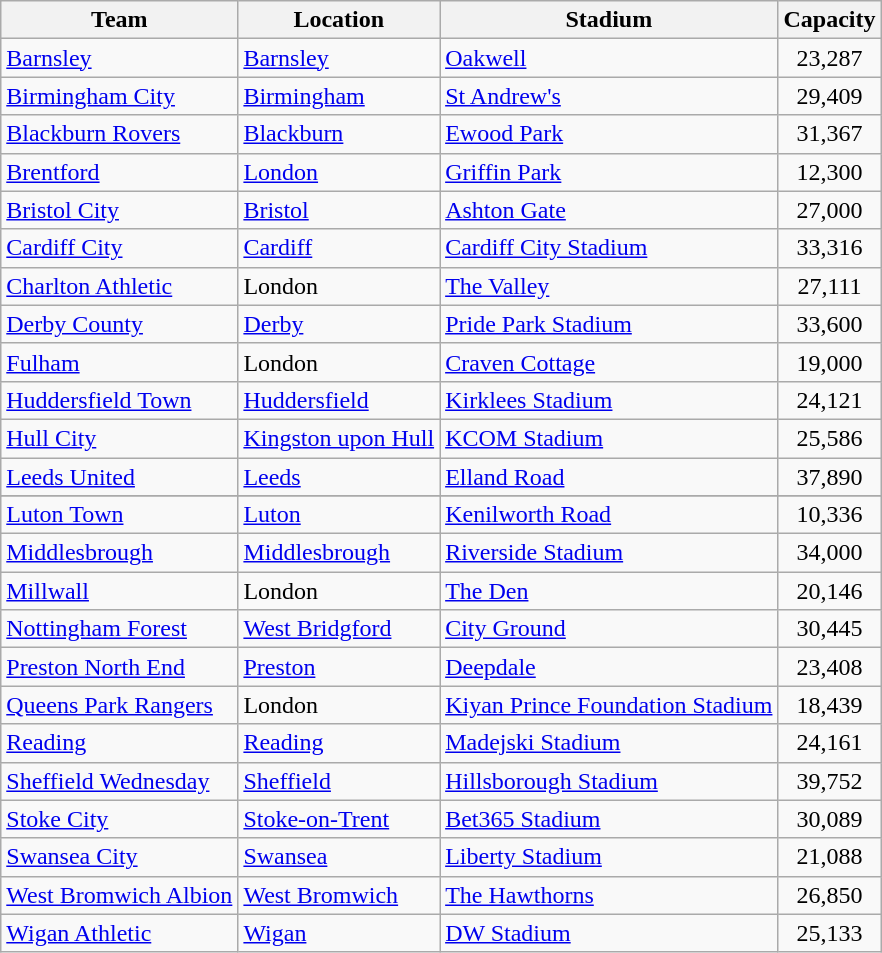<table class="wikitable sortable">
<tr>
<th>Team</th>
<th>Location</th>
<th>Stadium</th>
<th>Capacity</th>
</tr>
<tr>
<td><a href='#'>Barnsley</a></td>
<td><a href='#'>Barnsley</a></td>
<td><a href='#'>Oakwell</a></td>
<td style="text-align:center;">23,287</td>
</tr>
<tr>
<td><a href='#'>Birmingham City</a></td>
<td><a href='#'>Birmingham</a></td>
<td><a href='#'>St Andrew's</a></td>
<td style="text-align:center;">29,409</td>
</tr>
<tr>
<td><a href='#'>Blackburn Rovers</a></td>
<td><a href='#'>Blackburn</a></td>
<td><a href='#'>Ewood Park</a></td>
<td style="text-align:center;">31,367</td>
</tr>
<tr>
<td><a href='#'>Brentford</a></td>
<td><a href='#'>London</a> </td>
<td><a href='#'>Griffin Park</a></td>
<td style="text-align:center;">12,300</td>
</tr>
<tr>
<td><a href='#'>Bristol City</a></td>
<td><a href='#'>Bristol</a></td>
<td><a href='#'>Ashton Gate</a></td>
<td align="center">27,000</td>
</tr>
<tr>
<td><a href='#'>Cardiff City</a></td>
<td><a href='#'>Cardiff</a></td>
<td><a href='#'>Cardiff City Stadium</a></td>
<td style="text-align:center">33,316</td>
</tr>
<tr>
<td><a href='#'>Charlton Athletic</a></td>
<td>London </td>
<td><a href='#'>The Valley</a></td>
<td align="center">27,111</td>
</tr>
<tr>
<td><a href='#'>Derby County</a></td>
<td><a href='#'>Derby</a></td>
<td><a href='#'>Pride Park Stadium</a></td>
<td align="center">33,600</td>
</tr>
<tr>
<td><a href='#'>Fulham</a></td>
<td>London </td>
<td><a href='#'>Craven Cottage</a></td>
<td style="text-align:center;">19,000</td>
</tr>
<tr>
<td><a href='#'>Huddersfield Town</a></td>
<td><a href='#'>Huddersfield</a></td>
<td><a href='#'>Kirklees Stadium</a></td>
<td style="text-align:center;">24,121</td>
</tr>
<tr>
<td><a href='#'>Hull City</a></td>
<td><a href='#'>Kingston upon Hull</a></td>
<td><a href='#'>KCOM Stadium</a></td>
<td style="text-align:center;">25,586</td>
</tr>
<tr>
<td><a href='#'>Leeds United</a></td>
<td><a href='#'>Leeds</a></td>
<td><a href='#'>Elland Road</a></td>
<td align="center">37,890</td>
</tr>
<tr>
</tr>
<tr>
<td><a href='#'>Luton Town</a></td>
<td><a href='#'>Luton</a></td>
<td><a href='#'>Kenilworth Road</a></td>
<td align="center">10,336</td>
</tr>
<tr>
<td><a href='#'>Middlesbrough</a></td>
<td><a href='#'>Middlesbrough</a></td>
<td><a href='#'>Riverside Stadium</a></td>
<td align="center">34,000</td>
</tr>
<tr>
<td><a href='#'>Millwall</a></td>
<td>London </td>
<td><a href='#'>The Den</a></td>
<td align="center">20,146</td>
</tr>
<tr>
<td><a href='#'>Nottingham Forest</a></td>
<td><a href='#'>West Bridgford</a></td>
<td><a href='#'>City Ground</a></td>
<td style="text-align:center;">30,445</td>
</tr>
<tr>
<td><a href='#'>Preston North End</a></td>
<td><a href='#'>Preston</a></td>
<td><a href='#'>Deepdale</a></td>
<td style="text-align:center;">23,408</td>
</tr>
<tr>
<td><a href='#'>Queens Park Rangers</a></td>
<td>London </td>
<td><a href='#'>Kiyan Prince Foundation Stadium</a></td>
<td style="text-align:center;">18,439</td>
</tr>
<tr>
<td><a href='#'>Reading</a></td>
<td><a href='#'>Reading</a></td>
<td><a href='#'>Madejski Stadium</a></td>
<td align="center">24,161</td>
</tr>
<tr>
<td><a href='#'>Sheffield Wednesday</a></td>
<td><a href='#'>Sheffield</a></td>
<td><a href='#'>Hillsborough Stadium</a></td>
<td align="center">39,752</td>
</tr>
<tr>
<td><a href='#'>Stoke City</a></td>
<td><a href='#'>Stoke-on-Trent</a></td>
<td><a href='#'>Bet365 Stadium</a></td>
<td style="text-align:center;">30,089</td>
</tr>
<tr>
<td><a href='#'>Swansea City</a></td>
<td><a href='#'>Swansea</a></td>
<td><a href='#'>Liberty Stadium</a></td>
<td align="center">21,088</td>
</tr>
<tr>
<td><a href='#'>West Bromwich Albion</a></td>
<td><a href='#'>West Bromwich</a></td>
<td><a href='#'>The Hawthorns</a></td>
<td align="center">26,850</td>
</tr>
<tr>
<td><a href='#'>Wigan Athletic</a></td>
<td><a href='#'>Wigan</a></td>
<td><a href='#'>DW Stadium</a></td>
<td style="text-align:center;">25,133</td>
</tr>
</table>
